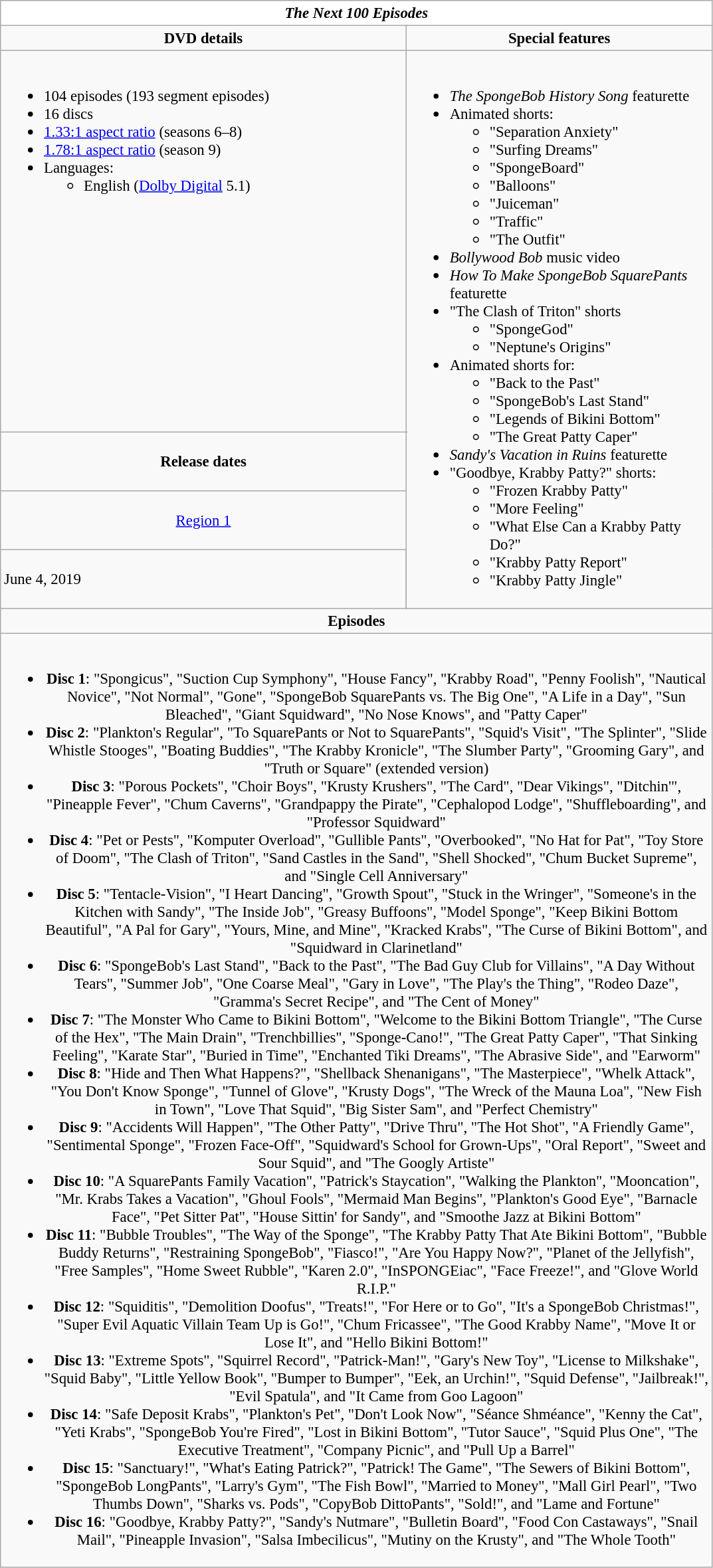<table class="wikitable" style="font-size: 95%;">
<tr style="background:#FFF; color:#000;">
<td colspan="4" align="center"><strong><em>The Next 100 Episodes</em></strong></td>
</tr>
<tr valign="top">
<td style="text-align:center; width:400px;" colspan="3"><strong>DVD details</strong></td>
<td style="width:300px; text-align:center;"><strong>Special features</strong></td>
</tr>
<tr valign="top">
<td colspan="3" style="text-align:left; width:400px;"><br><ul><li>104 episodes (193 segment episodes)</li><li>16 discs</li><li><a href='#'>1.33:1 aspect ratio</a> (seasons 6–8)</li><li><a href='#'>1.78:1 aspect ratio</a> (season 9)</li><li>Languages:<ul><li>English (<a href='#'>Dolby Digital</a> 5.1)</li></ul></li></ul></td>
<td rowspan="4" style="text-align:left; width:300px;"><br><ul><li><em>The SpongeBob History Song</em> featurette</li><li>Animated shorts:<ul><li>"Separation Anxiety"</li><li>"Surfing Dreams"</li><li>"SpongeBoard"</li><li>"Balloons"</li><li>"Juiceman"</li><li>"Traffic"</li><li>"The Outfit"</li></ul></li><li><em>Bollywood Bob</em> music video</li><li><em>How To Make SpongeBob SquarePants</em> featurette</li><li>"The Clash of Triton" shorts<ul><li>"SpongeGod"</li><li>"Neptune's Origins"</li></ul></li><li>Animated shorts for:<ul><li>"Back to the Past"</li><li>"SpongeBob's Last Stand"</li><li>"Legends of Bikini Bottom"</li><li>"The Great Patty Caper"</li></ul></li><li><em>Sandy's Vacation in Ruins</em> featurette</li><li>"Goodbye, Krabby Patty?" shorts:<ul><li>"Frozen Krabby Patty"</li><li>"More Feeling"</li><li>"What Else Can a Krabby Patty Do?"</li><li>"Krabby Patty Report"</li><li>"Krabby Patty Jingle"</li></ul></li></ul></td>
</tr>
<tr>
<td colspan="3" style="text-align:center;"><strong>Release dates</strong></td>
</tr>
<tr>
<td colspan="3" style="text-align:center;"><a href='#'>Region 1</a></td>
</tr>
<tr>
<td>June 4, 2019</td>
</tr>
<tr>
<td style="text-align:center; width:400px;" colspan="4"><strong>Episodes</strong></td>
</tr>
<tr>
<td style="text-align:center; width:400px;" colspan="4"><br><ul><li><strong>Disc 1</strong>: "Spongicus", "Suction Cup Symphony", "House Fancy", "Krabby Road", "Penny Foolish", "Nautical Novice", "Not Normal", "Gone", "SpongeBob SquarePants vs. The Big One", "A Life in a Day", "Sun Bleached", "Giant Squidward", "No Nose Knows", and "Patty Caper"</li><li><strong>Disc 2</strong>: "Plankton's Regular", "To SquarePants or Not to SquarePants", "Squid's Visit", "The Splinter", "Slide Whistle Stooges", "Boating Buddies", "The Krabby Kronicle", "The Slumber Party", "Grooming Gary", and "Truth or Square" (extended version)</li><li><strong>Disc 3</strong>: "Porous Pockets", "Choir Boys", "Krusty Krushers", "The Card", "Dear Vikings", "Ditchin'", "Pineapple Fever", "Chum Caverns", "Grandpappy the Pirate", "Cephalopod Lodge", "Shuffleboarding", and "Professor Squidward"</li><li><strong>Disc 4</strong>: "Pet or Pests", "Komputer Overload", "Gullible Pants", "Overbooked", "No Hat for Pat", "Toy Store of Doom", "The Clash of Triton", "Sand Castles in the Sand", "Shell Shocked", "Chum Bucket Supreme", and "Single Cell Anniversary"</li><li><strong>Disc 5</strong>: "Tentacle-Vision", "I Heart Dancing", "Growth Spout", "Stuck in the Wringer", "Someone's in the Kitchen with Sandy", "The Inside Job", "Greasy Buffoons", "Model Sponge", "Keep Bikini Bottom Beautiful", "A Pal for Gary", "Yours, Mine, and Mine", "Kracked Krabs", "The Curse of Bikini Bottom", and "Squidward in Clarinetland"</li><li><strong>Disc 6</strong>: "SpongeBob's Last Stand", "Back to the Past", "The Bad Guy Club for Villains", "A Day Without Tears", "Summer Job", "One Coarse Meal", "Gary in Love", "The Play's the Thing", "Rodeo Daze", "Gramma's Secret Recipe", and "The Cent of Money"</li><li><strong>Disc 7</strong>: "The Monster Who Came to Bikini Bottom", "Welcome to the Bikini Bottom Triangle", "The Curse of the Hex", "The Main Drain", "Trenchbillies", "Sponge-Cano!", "The Great Patty Caper", "That Sinking Feeling", "Karate Star", "Buried in Time", "Enchanted Tiki Dreams", "The Abrasive Side", and "Earworm"</li><li><strong>Disc 8</strong>: "Hide and Then What Happens?", "Shellback Shenanigans", "The Masterpiece", "Whelk Attack", "You Don't Know Sponge", "Tunnel of Glove", "Krusty Dogs", "The Wreck of the Mauna Loa", "New Fish in Town", "Love That Squid", "Big Sister Sam", and "Perfect Chemistry"</li><li><strong>Disc 9</strong>: "Accidents Will Happen", "The Other Patty", "Drive Thru", "The Hot Shot", "A Friendly Game", "Sentimental Sponge", "Frozen Face-Off", "Squidward's School for Grown-Ups", "Oral Report", "Sweet and Sour Squid", and "The Googly Artiste"</li><li><strong>Disc 10</strong>: "A SquarePants Family Vacation", "Patrick's Staycation", "Walking the Plankton", "Mooncation", "Mr. Krabs Takes a Vacation", "Ghoul Fools", "Mermaid Man Begins", "Plankton's Good Eye", "Barnacle Face", "Pet Sitter Pat", "House Sittin' for Sandy", and "Smoothe Jazz at Bikini Bottom"</li><li><strong>Disc 11</strong>: "Bubble Troubles", "The Way of the Sponge", "The Krabby Patty That Ate Bikini Bottom", "Bubble Buddy Returns", "Restraining SpongeBob", "Fiasco!", "Are You Happy Now?", "Planet of the Jellyfish", "Free Samples", "Home Sweet Rubble", "Karen 2.0", "InSPONGEiac", "Face Freeze!", and "Glove World R.I.P."</li><li><strong>Disc 12</strong>: "Squiditis", "Demolition Doofus", "Treats!", "For Here or to Go", "It's a SpongeBob Christmas!", "Super Evil Aquatic Villain Team Up is Go!", "Chum Fricassee", "The Good Krabby Name", "Move It or Lose It", and "Hello Bikini Bottom!"</li><li><strong>Disc 13</strong>: "Extreme Spots", "Squirrel Record", "Patrick-Man!", "Gary's New Toy", "License to Milkshake", "Squid Baby", "Little Yellow Book", "Bumper to Bumper", "Eek, an Urchin!", "Squid Defense", "Jailbreak!", "Evil Spatula", and "It Came from Goo Lagoon"</li><li><strong>Disc 14</strong>: "Safe Deposit Krabs", "Plankton's Pet", "Don't Look Now", "Séance Shméance", "Kenny the Cat", "Yeti Krabs", "SpongeBob You're Fired", "Lost in Bikini Bottom", "Tutor Sauce", "Squid Plus One", "The Executive Treatment", "Company Picnic", and "Pull Up a Barrel"</li><li><strong>Disc 15</strong>: "Sanctuary!", "What's Eating Patrick?", "Patrick! The Game", "The Sewers of Bikini Bottom", "SpongeBob LongPants", "Larry's Gym", "The Fish Bowl", "Married to Money", "Mall Girl Pearl", "Two Thumbs Down", "Sharks vs. Pods", "CopyBob DittoPants", "Sold!", and "Lame and Fortune"</li><li><strong>Disc 16</strong>: "Goodbye, Krabby Patty?", "Sandy's Nutmare", "Bulletin Board", "Food Con Castaways", "Snail Mail", "Pineapple Invasion", "Salsa Imbecilicus", "Mutiny on the Krusty", and "The Whole Tooth"</li></ul></td>
</tr>
</table>
